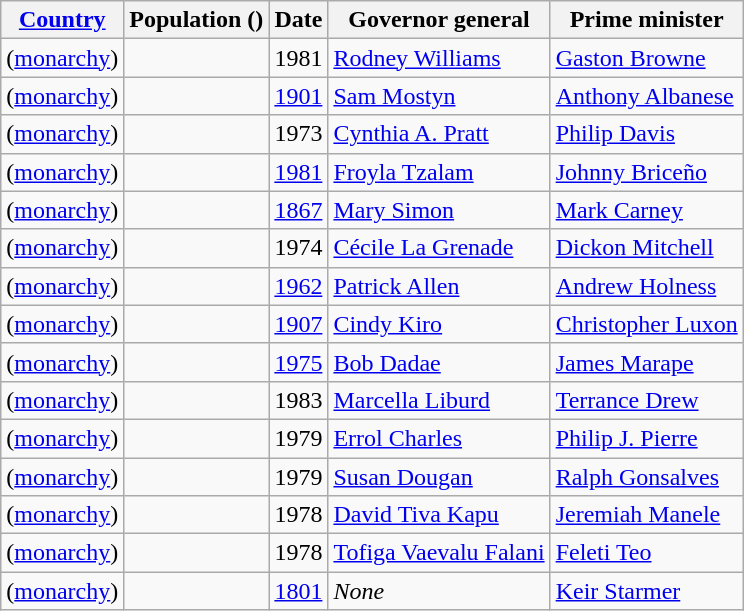<table class="wikitable sortable">
<tr>
<th><a href='#'>Country</a></th>
<th>Population ()</th>
<th>Date</th>
<th>Governor general</th>
<th>Prime minister</th>
</tr>
<tr>
<td data-sort-value="Antigua and Barbuda"> (<a href='#'>monarchy</a>)</td>
<td style="text-align:right;"></td>
<td>1981</td>
<td><a href='#'>Rodney Williams</a></td>
<td><a href='#'>Gaston Browne</a></td>
</tr>
<tr>
<td data-sort-value="Australia"> (<a href='#'>monarchy</a>)</td>
<td style="text-align:right;"></td>
<td data-sort-value="1901"><a href='#'>1901</a></td>
<td><a href='#'>Sam Mostyn</a></td>
<td><a href='#'>Anthony Albanese</a></td>
</tr>
<tr>
<td data-sort-value="Bahamas"> (<a href='#'>monarchy</a>)</td>
<td style="text-align:right;"></td>
<td>1973</td>
<td><a href='#'>Cynthia A. Pratt</a></td>
<td><a href='#'>Philip Davis</a></td>
</tr>
<tr>
<td data-sort-value="Belize"> (<a href='#'>monarchy</a>)</td>
<td style="text-align:right;"></td>
<td data-sort-value="1981"><a href='#'>1981</a></td>
<td><a href='#'>Froyla Tzalam</a></td>
<td><a href='#'>Johnny Briceño</a></td>
</tr>
<tr>
<td data-sort-value="Canada"> (<a href='#'>monarchy</a>)</td>
<td style="text-align:right;"></td>
<td data-sort-value="1867"><a href='#'>1867</a></td>
<td><a href='#'>Mary Simon</a></td>
<td><a href='#'>Mark Carney</a></td>
</tr>
<tr>
<td data-sort-value="Grenada"> (<a href='#'>monarchy</a>)</td>
<td style="text-align:right;"></td>
<td>1974</td>
<td><a href='#'>Cécile La Grenade</a></td>
<td><a href='#'>Dickon Mitchell</a></td>
</tr>
<tr>
<td data-sort-value="Jamaica"> (<a href='#'>monarchy</a>)</td>
<td style="text-align:right;"></td>
<td data-sort-value="1962"><a href='#'>1962</a></td>
<td><a href='#'>Patrick Allen</a></td>
<td><a href='#'>Andrew Holness</a></td>
</tr>
<tr>
<td data-sort-value="New Zealand"> (<a href='#'>monarchy</a>)</td>
<td style="text-align:right;"></td>
<td data-sort-value="1907"><a href='#'>1907</a></td>
<td><a href='#'>Cindy Kiro</a></td>
<td><a href='#'>Christopher Luxon</a></td>
</tr>
<tr>
<td data-sort-value="Papua New Guinea"> (<a href='#'>monarchy</a>)</td>
<td style="text-align:right;"></td>
<td data-sort-value="1975"><a href='#'>1975</a></td>
<td><a href='#'>Bob Dadae</a></td>
<td><a href='#'>James Marape</a></td>
</tr>
<tr>
<td data-sort-value="Saint Kitts and Nevis"> (<a href='#'>monarchy</a>)</td>
<td style="text-align:right;"></td>
<td>1983</td>
<td><a href='#'>Marcella Liburd</a></td>
<td><a href='#'>Terrance Drew</a></td>
</tr>
<tr>
<td data-sort-value="Saint Lucia"> (<a href='#'>monarchy</a>)</td>
<td style="text-align:right;"></td>
<td>1979</td>
<td><a href='#'>Errol Charles</a></td>
<td><a href='#'>Philip J. Pierre</a></td>
</tr>
<tr>
<td data-sort-value="Saint Vincent and the Grenadines"> (<a href='#'>monarchy</a>)</td>
<td style="text-align:right;"></td>
<td>1979</td>
<td><a href='#'>Susan Dougan</a></td>
<td><a href='#'>Ralph Gonsalves</a></td>
</tr>
<tr>
<td data-sort-value="Solomon Islands"> (<a href='#'>monarchy</a>)</td>
<td style="text-align:right;"></td>
<td>1978</td>
<td><a href='#'>David Tiva Kapu</a></td>
<td><a href='#'>Jeremiah Manele</a></td>
</tr>
<tr>
<td data-sort-value="Tuvalu"> (<a href='#'>monarchy</a>)</td>
<td style="text-align:right;"></td>
<td>1978</td>
<td><a href='#'>Tofiga Vaevalu Falani</a></td>
<td><a href='#'>Feleti Teo</a></td>
</tr>
<tr>
<td data-sort-value="United Kingdom"> (<a href='#'>monarchy</a>)</td>
<td style="text-align:right;"></td>
<td data-sort-value="1801"><a href='#'>1801</a></td>
<td><em>None</em></td>
<td><a href='#'>Keir Starmer</a></td>
</tr>
</table>
